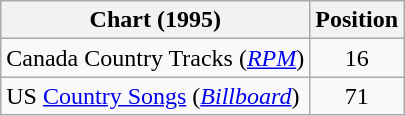<table class="wikitable sortable">
<tr>
<th scope="col">Chart (1995)</th>
<th scope="col">Position</th>
</tr>
<tr>
<td>Canada Country Tracks (<em><a href='#'>RPM</a></em>)</td>
<td align="center">16</td>
</tr>
<tr>
<td>US <a href='#'>Country Songs</a> (<em><a href='#'>Billboard</a></em>)</td>
<td align="center">71</td>
</tr>
</table>
